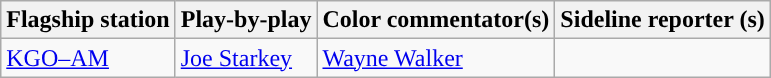<table class="wikitable">
<tr>
<th>Flagship station</th>
<th>Play-by-play</th>
<th>Color commentator(s)</th>
<th>Sideline reporter (s)</th>
</tr>
<tr>
<td><a href='#'>KGO–AM</a></td>
<td><a href='#'>Joe Starkey</a></td>
<td><a href='#'>Wayne Walker</a></td>
<td></td>
</tr>
</table>
